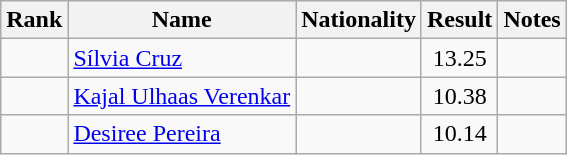<table class="wikitable sortable" style="text-align:center">
<tr>
<th>Rank</th>
<th>Name</th>
<th>Nationality</th>
<th>Result</th>
<th>Notes</th>
</tr>
<tr>
<td></td>
<td align=left><a href='#'>Sílvia Cruz</a></td>
<td align=left></td>
<td>13.25</td>
<td></td>
</tr>
<tr>
<td></td>
<td align=left><a href='#'>Kajal Ulhaas Verenkar</a></td>
<td align=left></td>
<td>10.38</td>
<td></td>
</tr>
<tr>
<td></td>
<td align=left><a href='#'>Desiree Pereira</a></td>
<td align=left></td>
<td>10.14</td>
<td></td>
</tr>
</table>
